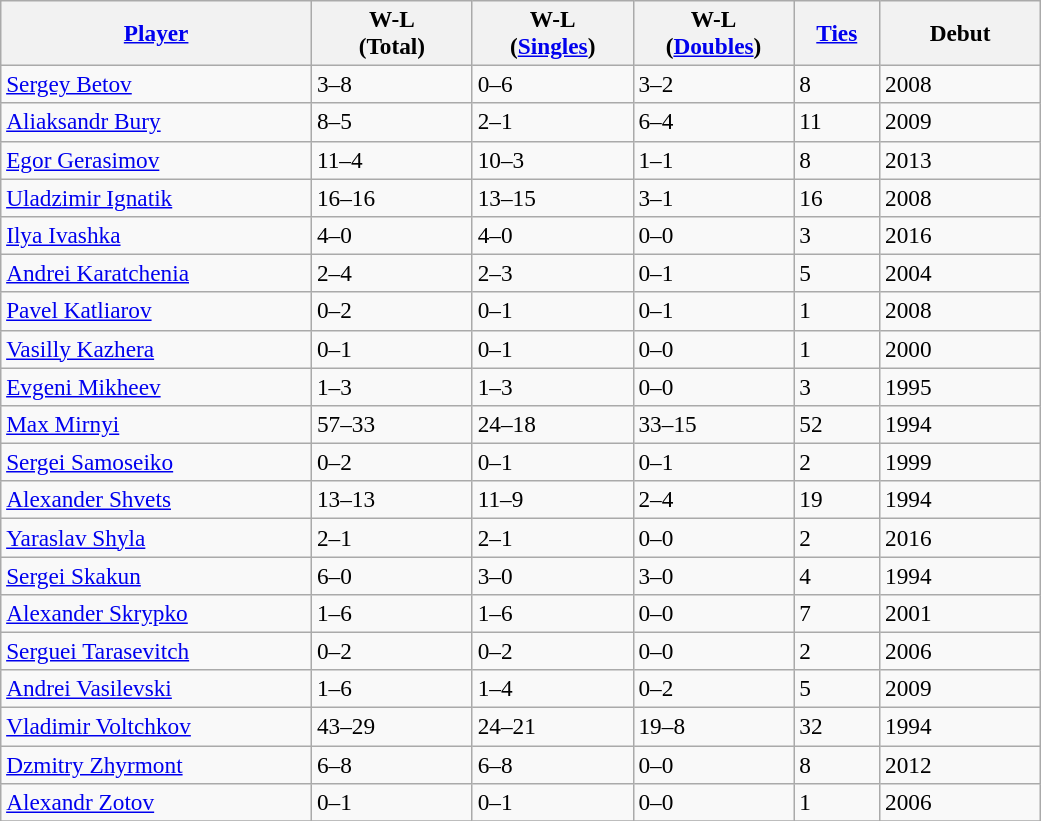<table class="wikitable sortable" style=font-size:97%>
<tr>
<th width=200><a href='#'>Player</a></th>
<th width=100>W-L<br>(Total)</th>
<th width=100>W-L<br>(<a href='#'>Singles</a>)</th>
<th width=100>W-L<br>(<a href='#'>Doubles</a>)</th>
<th width=50><a href='#'>Ties</a></th>
<th width=100>Debut</th>
</tr>
<tr>
<td><a href='#'>Sergey Betov</a></td>
<td>3–8</td>
<td>0–6</td>
<td>3–2</td>
<td>8</td>
<td>2008</td>
</tr>
<tr>
<td><a href='#'>Aliaksandr Bury</a></td>
<td>8–5</td>
<td>2–1</td>
<td>6–4</td>
<td>11</td>
<td>2009</td>
</tr>
<tr>
<td><a href='#'>Egor Gerasimov</a></td>
<td>11–4</td>
<td>10–3</td>
<td>1–1</td>
<td>8</td>
<td>2013</td>
</tr>
<tr>
<td><a href='#'>Uladzimir Ignatik</a></td>
<td>16–16</td>
<td>13–15</td>
<td>3–1</td>
<td>16</td>
<td>2008</td>
</tr>
<tr>
<td><a href='#'>Ilya Ivashka</a></td>
<td>4–0</td>
<td>4–0</td>
<td>0–0</td>
<td>3</td>
<td>2016</td>
</tr>
<tr>
<td><a href='#'>Andrei Karatchenia</a></td>
<td>2–4</td>
<td>2–3</td>
<td>0–1</td>
<td>5</td>
<td>2004</td>
</tr>
<tr>
<td><a href='#'>Pavel Katliarov</a></td>
<td>0–2</td>
<td>0–1</td>
<td>0–1</td>
<td>1</td>
<td>2008</td>
</tr>
<tr>
<td><a href='#'>Vasilly Kazhera</a></td>
<td>0–1</td>
<td>0–1</td>
<td>0–0</td>
<td>1</td>
<td>2000</td>
</tr>
<tr>
<td><a href='#'>Evgeni Mikheev</a></td>
<td>1–3</td>
<td>1–3</td>
<td>0–0</td>
<td>3</td>
<td>1995</td>
</tr>
<tr>
<td><a href='#'>Max Mirnyi</a></td>
<td>57–33</td>
<td>24–18</td>
<td>33–15</td>
<td>52</td>
<td>1994</td>
</tr>
<tr>
<td><a href='#'>Sergei Samoseiko</a></td>
<td>0–2</td>
<td>0–1</td>
<td>0–1</td>
<td>2</td>
<td>1999</td>
</tr>
<tr>
<td><a href='#'>Alexander Shvets</a></td>
<td>13–13</td>
<td>11–9</td>
<td>2–4</td>
<td>19</td>
<td>1994</td>
</tr>
<tr>
<td><a href='#'>Yaraslav Shyla</a></td>
<td>2–1</td>
<td>2–1</td>
<td>0–0</td>
<td>2</td>
<td>2016</td>
</tr>
<tr>
<td><a href='#'>Sergei Skakun</a></td>
<td>6–0</td>
<td>3–0</td>
<td>3–0</td>
<td>4</td>
<td>1994</td>
</tr>
<tr>
<td><a href='#'>Alexander Skrypko</a></td>
<td>1–6</td>
<td>1–6</td>
<td>0–0</td>
<td>7</td>
<td>2001</td>
</tr>
<tr>
<td><a href='#'>Serguei Tarasevitch</a></td>
<td>0–2</td>
<td>0–2</td>
<td>0–0</td>
<td>2</td>
<td>2006</td>
</tr>
<tr>
<td><a href='#'>Andrei Vasilevski</a></td>
<td>1–6</td>
<td>1–4</td>
<td>0–2</td>
<td>5</td>
<td>2009</td>
</tr>
<tr>
<td><a href='#'>Vladimir Voltchkov</a></td>
<td>43–29</td>
<td>24–21</td>
<td>19–8</td>
<td>32</td>
<td>1994</td>
</tr>
<tr>
<td><a href='#'>Dzmitry Zhyrmont</a></td>
<td>6–8</td>
<td>6–8</td>
<td>0–0</td>
<td>8</td>
<td>2012</td>
</tr>
<tr>
<td><a href='#'>Alexandr Zotov</a></td>
<td>0–1</td>
<td>0–1</td>
<td>0–0</td>
<td>1</td>
<td>2006</td>
</tr>
<tr>
</tr>
</table>
